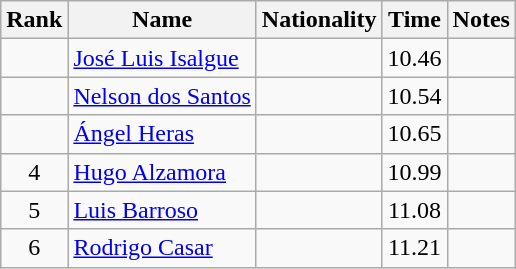<table class="wikitable sortable" style="text-align:center">
<tr>
<th>Rank</th>
<th>Name</th>
<th>Nationality</th>
<th>Time</th>
<th>Notes</th>
</tr>
<tr>
<td align=center></td>
<td align=left><a href='#'>José Luis Isalgue</a></td>
<td align=left></td>
<td>10.46</td>
<td></td>
</tr>
<tr>
<td align=center></td>
<td align=left><a href='#'>Nelson dos Santos</a></td>
<td align=left></td>
<td>10.54</td>
<td></td>
</tr>
<tr>
<td align=center></td>
<td align=left><a href='#'>Ángel Heras</a></td>
<td align=left></td>
<td>10.65</td>
<td></td>
</tr>
<tr>
<td align=center>4</td>
<td align=left><a href='#'>Hugo Alzamora</a></td>
<td align=left></td>
<td>10.99</td>
<td></td>
</tr>
<tr>
<td align=center>5</td>
<td align=left><a href='#'>Luis Barroso</a></td>
<td align=left></td>
<td>11.08</td>
<td></td>
</tr>
<tr>
<td align=center>6</td>
<td align=left><a href='#'>Rodrigo Casar</a></td>
<td align=left></td>
<td>11.21</td>
<td></td>
</tr>
</table>
